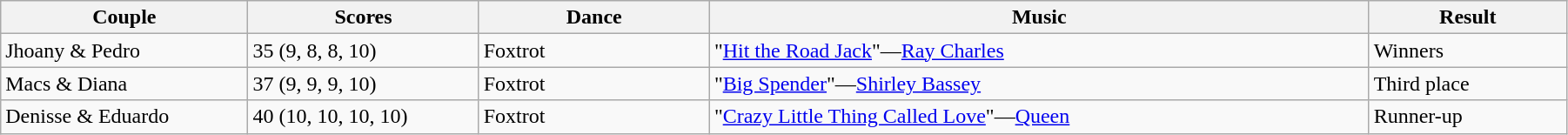<table class="wikitable sortable" style="width:95%; white-space:nowrap;">
<tr>
<th style="width:15%;">Couple</th>
<th style="width:14%;">Scores</th>
<th style="width:14%;">Dance</th>
<th style="width:40%;">Music</th>
<th style="width:12%;">Result</th>
</tr>
<tr>
<td>Jhoany & Pedro</td>
<td>35 (9, 8, 8, 10)</td>
<td>Foxtrot</td>
<td>"<a href='#'>Hit the Road Jack</a>"—<a href='#'>Ray Charles</a></td>
<td>Winners</td>
</tr>
<tr>
<td>Macs & Diana</td>
<td>37 (9, 9, 9, 10)</td>
<td>Foxtrot</td>
<td>"<a href='#'>Big Spender</a>"—<a href='#'>Shirley Bassey</a></td>
<td>Third place</td>
</tr>
<tr>
<td>Denisse & Eduardo</td>
<td>40 (10, 10, 10, 10)</td>
<td>Foxtrot</td>
<td>"<a href='#'>Crazy Little Thing Called Love</a>"—<a href='#'>Queen</a></td>
<td>Runner-up</td>
</tr>
</table>
